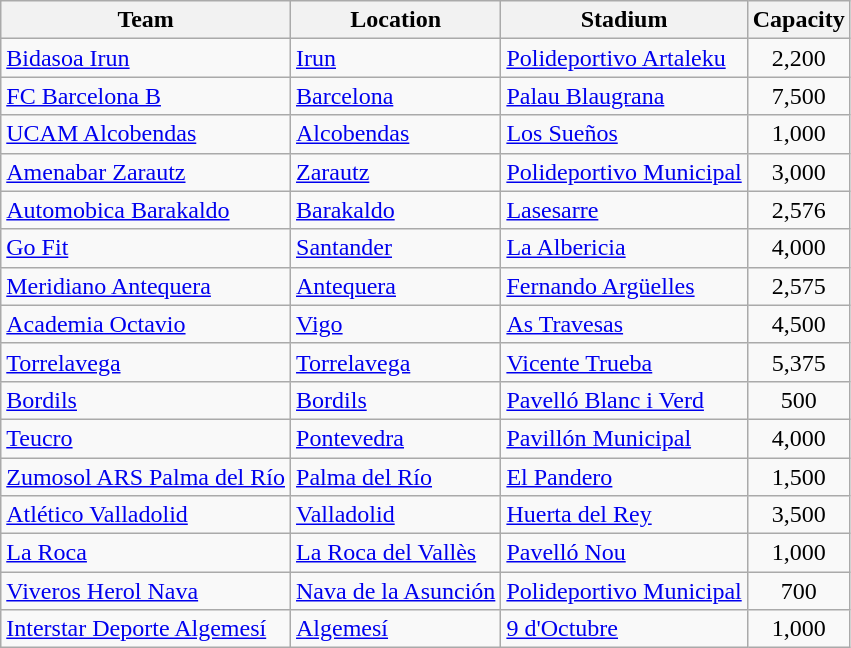<table class="wikitable sortable">
<tr>
<th>Team</th>
<th>Location</th>
<th>Stadium</th>
<th>Capacity</th>
</tr>
<tr>
<td><a href='#'>Bidasoa Irun</a></td>
<td><a href='#'>Irun</a></td>
<td><a href='#'>Polideportivo Artaleku</a></td>
<td align="center">2,200</td>
</tr>
<tr>
<td><a href='#'>FC Barcelona B</a></td>
<td><a href='#'>Barcelona</a></td>
<td><a href='#'>Palau Blaugrana</a></td>
<td align="center">7,500</td>
</tr>
<tr>
<td><a href='#'>UCAM Alcobendas</a></td>
<td><a href='#'>Alcobendas</a></td>
<td><a href='#'>Los Sueños</a></td>
<td align="center">1,000</td>
</tr>
<tr>
<td><a href='#'>Amenabar Zarautz</a></td>
<td><a href='#'>Zarautz</a></td>
<td><a href='#'>Polideportivo Municipal</a></td>
<td align="center">3,000</td>
</tr>
<tr>
<td><a href='#'>Automobica Barakaldo</a></td>
<td><a href='#'>Barakaldo</a></td>
<td><a href='#'>Lasesarre</a></td>
<td align="center">2,576</td>
</tr>
<tr>
<td><a href='#'>Go Fit</a></td>
<td><a href='#'>Santander</a></td>
<td><a href='#'>La Albericia</a></td>
<td align="center">4,000</td>
</tr>
<tr>
<td><a href='#'>Meridiano Antequera</a></td>
<td><a href='#'>Antequera</a></td>
<td><a href='#'>Fernando Argüelles</a></td>
<td align="center">2,575</td>
</tr>
<tr>
<td><a href='#'>Academia Octavio</a></td>
<td><a href='#'>Vigo</a></td>
<td><a href='#'>As Travesas</a></td>
<td align="center">4,500</td>
</tr>
<tr>
<td><a href='#'>Torrelavega</a></td>
<td><a href='#'>Torrelavega</a></td>
<td><a href='#'>Vicente Trueba</a></td>
<td align="center">5,375</td>
</tr>
<tr>
<td><a href='#'>Bordils</a></td>
<td><a href='#'>Bordils</a></td>
<td><a href='#'>Pavelló Blanc i Verd</a></td>
<td align="center">500</td>
</tr>
<tr>
<td><a href='#'>Teucro</a></td>
<td><a href='#'>Pontevedra</a></td>
<td><a href='#'>Pavillón Municipal</a></td>
<td align="center">4,000</td>
</tr>
<tr>
<td><a href='#'>Zumosol ARS Palma del Río</a></td>
<td><a href='#'>Palma del Río</a></td>
<td><a href='#'>El Pandero</a></td>
<td align="center">1,500</td>
</tr>
<tr>
<td><a href='#'>Atlético Valladolid</a></td>
<td><a href='#'>Valladolid</a></td>
<td><a href='#'>Huerta del Rey</a></td>
<td align="center">3,500</td>
</tr>
<tr>
<td><a href='#'>La Roca</a></td>
<td><a href='#'>La Roca del Vallès</a></td>
<td><a href='#'>Pavelló Nou</a></td>
<td align="center">1,000</td>
</tr>
<tr>
<td><a href='#'>Viveros Herol Nava</a></td>
<td><a href='#'>Nava de la Asunción</a></td>
<td><a href='#'>Polideportivo Municipal</a></td>
<td align="center">700</td>
</tr>
<tr>
<td><a href='#'>Interstar Deporte Algemesí</a></td>
<td><a href='#'>Algemesí</a></td>
<td><a href='#'>9 d'Octubre</a></td>
<td align="center">1,000</td>
</tr>
</table>
